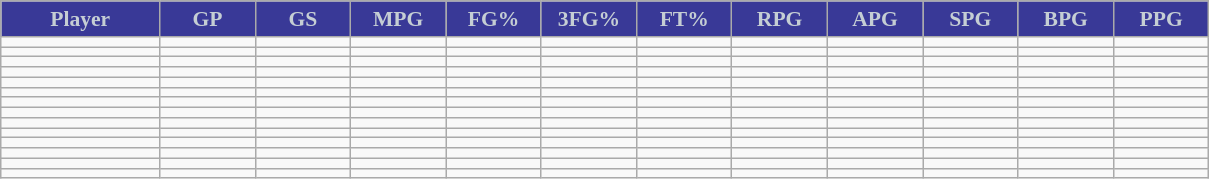<table class="wikitable sortable" style="font-size: 90%">
<tr>
<th style="background:#393997;color:#c5ced4;" width="10%">Player</th>
<th style="background:#393997;color:#c5ced4;" width="6%">GP</th>
<th style="background:#393997;color:#c5ced4;" width="6%">GS</th>
<th style="background:#393997;color:#c5ced4;" width="6%">MPG</th>
<th style="background:#393997;color:#c5ced4;" width="6%">FG%</th>
<th style="background:#393997;color:#c5ced4;" width="6%">3FG%</th>
<th style="background:#393997;color:#c5ced4;" width="6%">FT%</th>
<th style="background:#393997;color:#c5ced4;" width="6%">RPG</th>
<th style="background:#393997;color:#c5ced4;" width="6%">APG</th>
<th style="background:#393997;color:#c5ced4;" width="6%">SPG</th>
<th style="background:#393997;color:#c5ced4;" width="6%">BPG</th>
<th style="background:#393997;color:#c5ced4;" width="6%">PPG</th>
</tr>
<tr>
<td></td>
<td></td>
<td></td>
<td></td>
<td></td>
<td></td>
<td></td>
<td></td>
<td></td>
<td></td>
<td></td>
<td></td>
</tr>
<tr>
<td></td>
<td></td>
<td></td>
<td></td>
<td></td>
<td></td>
<td></td>
<td></td>
<td></td>
<td></td>
<td></td>
<td></td>
</tr>
<tr>
<td></td>
<td></td>
<td></td>
<td></td>
<td></td>
<td></td>
<td></td>
<td></td>
<td></td>
<td></td>
<td></td>
<td></td>
</tr>
<tr>
<td></td>
<td></td>
<td></td>
<td></td>
<td></td>
<td></td>
<td></td>
<td></td>
<td></td>
<td></td>
<td></td>
<td></td>
</tr>
<tr>
<td></td>
<td></td>
<td></td>
<td></td>
<td></td>
<td></td>
<td></td>
<td></td>
<td></td>
<td></td>
<td></td>
<td></td>
</tr>
<tr>
<td></td>
<td></td>
<td></td>
<td></td>
<td></td>
<td></td>
<td></td>
<td></td>
<td></td>
<td></td>
<td></td>
<td></td>
</tr>
<tr>
<td></td>
<td></td>
<td></td>
<td></td>
<td></td>
<td></td>
<td></td>
<td></td>
<td></td>
<td></td>
<td></td>
<td></td>
</tr>
<tr>
<td></td>
<td></td>
<td></td>
<td></td>
<td></td>
<td></td>
<td></td>
<td></td>
<td></td>
<td></td>
<td></td>
<td></td>
</tr>
<tr>
<td></td>
<td></td>
<td></td>
<td></td>
<td></td>
<td></td>
<td></td>
<td></td>
<td></td>
<td></td>
<td></td>
<td></td>
</tr>
<tr>
<td></td>
<td></td>
<td></td>
<td></td>
<td></td>
<td></td>
<td></td>
<td></td>
<td></td>
<td></td>
<td></td>
<td></td>
</tr>
<tr>
<td></td>
<td></td>
<td></td>
<td></td>
<td></td>
<td></td>
<td></td>
<td></td>
<td></td>
<td></td>
<td></td>
<td></td>
</tr>
<tr>
<td></td>
<td></td>
<td></td>
<td></td>
<td></td>
<td></td>
<td></td>
<td></td>
<td></td>
<td></td>
<td></td>
<td></td>
</tr>
<tr>
<td></td>
<td></td>
<td></td>
<td></td>
<td></td>
<td></td>
<td></td>
<td></td>
<td></td>
<td></td>
<td></td>
<td></td>
</tr>
<tr>
<td></td>
<td></td>
<td></td>
<td></td>
<td></td>
<td></td>
<td></td>
<td></td>
<td></td>
<td></td>
<td></td>
<td></td>
</tr>
</table>
